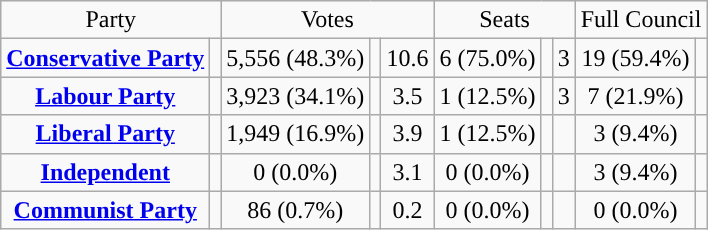<table class=wikitable style="text-align:center;">
<tr>
<td colspan=2>Party</td>
<td colspan=3>Votes</td>
<td colspan=3>Seats</td>
<td colspan=3>Full Council</td>
</tr>
<tr>
<td><strong><a href='#'>Conservative Party</a></strong></td>
<td style="background:"></td>
<td>5,556 (48.3%)</td>
<td></td>
<td> 10.6</td>
<td>6 (75.0%)</td>
<td></td>
<td> 3</td>
<td>19 (59.4%)</td>
<td></td>
</tr>
<tr>
<td><strong><a href='#'>Labour Party</a></strong></td>
<td style="background:"></td>
<td>3,923 (34.1%)</td>
<td></td>
<td> 3.5</td>
<td>1 (12.5%)</td>
<td></td>
<td> 3</td>
<td>7 (21.9%)</td>
<td></td>
</tr>
<tr>
<td><strong><a href='#'>Liberal Party</a></strong></td>
<td style="background:"></td>
<td>1,949 (16.9%)</td>
<td></td>
<td> 3.9</td>
<td>1 (12.5%)</td>
<td></td>
<td></td>
<td>3 (9.4%)</td>
<td></td>
</tr>
<tr>
<td><strong><a href='#'>Independent</a></strong></td>
<td style="background:"></td>
<td>0 (0.0%)</td>
<td></td>
<td> 3.1</td>
<td>0 (0.0%)</td>
<td></td>
<td></td>
<td>3 (9.4%)</td>
<td></td>
</tr>
<tr>
<td><strong><a href='#'>Communist Party</a></strong></td>
<td style="background:"></td>
<td>86 (0.7%)</td>
<td></td>
<td> 0.2</td>
<td>0 (0.0%)</td>
<td></td>
<td></td>
<td>0 (0.0%)</td>
<td></td>
</tr>
</table>
